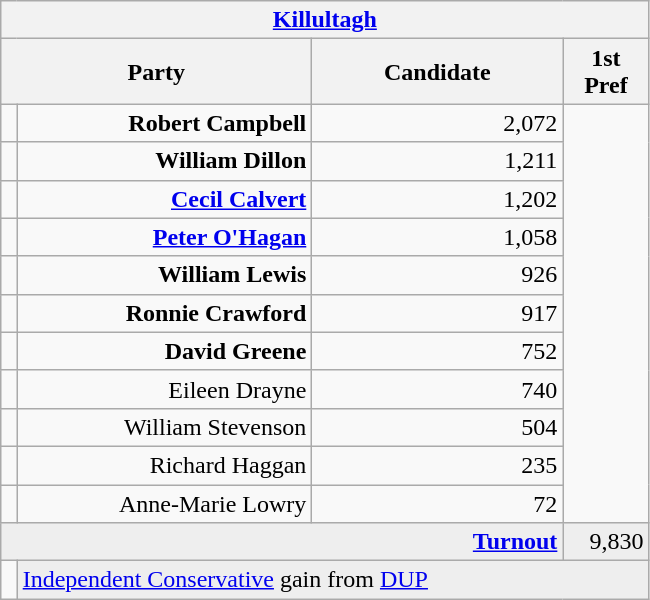<table class="wikitable">
<tr>
<th colspan="4" align="center"><a href='#'>Killultagh</a></th>
</tr>
<tr>
<th colspan="2" align="center" width=200>Party</th>
<th width=160>Candidate</th>
<th width=50>1st Pref</th>
</tr>
<tr>
<td></td>
<td align="right"><strong>Robert Campbell</strong></td>
<td align="right">2,072</td>
</tr>
<tr>
<td></td>
<td align="right"><strong>William Dillon</strong></td>
<td align="right">1,211</td>
</tr>
<tr>
<td></td>
<td align="right"><strong><a href='#'>Cecil Calvert</a></strong></td>
<td align="right">1,202</td>
</tr>
<tr>
<td></td>
<td align="right"><strong><a href='#'>Peter O'Hagan</a></strong></td>
<td align="right">1,058</td>
</tr>
<tr>
<td></td>
<td align="right"><strong>William Lewis</strong></td>
<td align="right">926</td>
</tr>
<tr>
<td></td>
<td align="right"><strong>Ronnie Crawford</strong></td>
<td align="right">917</td>
</tr>
<tr>
<td></td>
<td align="right"><strong>David Greene</strong></td>
<td align="right">752</td>
</tr>
<tr>
<td></td>
<td align="right">Eileen Drayne</td>
<td align="right">740</td>
</tr>
<tr>
<td></td>
<td align="right">William Stevenson</td>
<td align="right">504</td>
</tr>
<tr>
<td></td>
<td align="right">Richard Haggan</td>
<td align="right">235</td>
</tr>
<tr>
<td></td>
<td align="right">Anne-Marie Lowry</td>
<td align="right">72</td>
</tr>
<tr bgcolor="EEEEEE">
<td colspan=3 align="right"><strong><a href='#'>Turnout</a></strong></td>
<td align="right">9,830</td>
</tr>
<tr>
<td bgcolor=></td>
<td colspan=3 bgcolor="EEEEEE"><a href='#'>Independent Conservative</a> gain from <a href='#'>DUP</a></td>
</tr>
</table>
